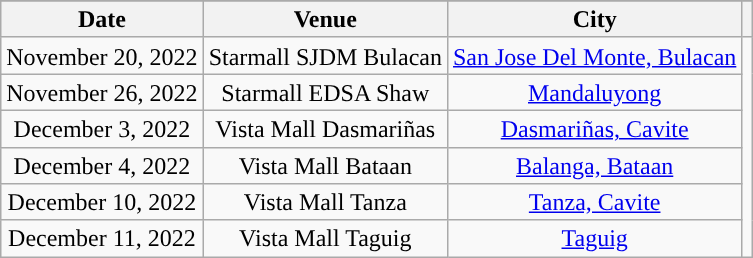<table class="wikitable" style="text-align:center; line-height:17px; width:auto;">
<tr>
</tr>
<tr>
<th scope="col">Date</th>
<th scope="col">Venue</th>
<th scope="col">City</th>
<th scope="col"></th>
</tr>
<tr>
<td>November 20, 2022</td>
<td>Starmall SJDM Bulacan</td>
<td><a href='#'>San Jose Del Monte, Bulacan</a></td>
<td rowspan='6"'></td>
</tr>
<tr>
<td>November 26, 2022</td>
<td>Starmall EDSA Shaw</td>
<td><a href='#'>Mandaluyong</a></td>
</tr>
<tr>
<td>December 3, 2022</td>
<td>Vista Mall Dasmariñas</td>
<td><a href='#'>Dasmariñas, Cavite</a></td>
</tr>
<tr>
<td>December 4, 2022</td>
<td>Vista Mall Bataan</td>
<td><a href='#'>Balanga, Bataan</a></td>
</tr>
<tr>
<td>December 10, 2022</td>
<td>Vista Mall Tanza</td>
<td><a href='#'>Tanza, Cavite</a></td>
</tr>
<tr>
<td>December 11, 2022</td>
<td>Vista Mall Taguig</td>
<td><a href='#'>Taguig</a></td>
</tr>
</table>
